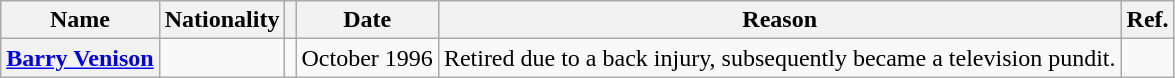<table class="wikitable plainrowheaders">
<tr>
<th scope="col">Name</th>
<th scope="col">Nationality</th>
<th scope="col"></th>
<th scope="col">Date</th>
<th scope="col">Reason</th>
<th scope="col">Ref.</th>
</tr>
<tr>
<th scope="row"><a href='#'>Barry Venison</a></th>
<td></td>
<td align="center"></td>
<td>October 1996</td>
<td>Retired due to a back injury, subsequently became a television pundit.</td>
<td align="center"></td>
</tr>
</table>
